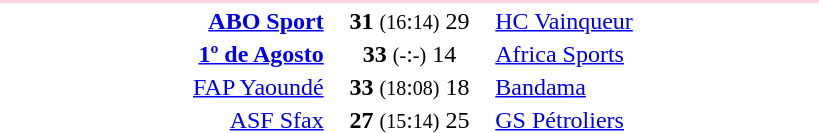<table style="text-align:center" width=550>
<tr>
<th width=30%></th>
<th width=15%></th>
<th width=30%></th>
</tr>
<tr align="left" bgcolor=#ffd4e4>
<td colspan=4></td>
</tr>
<tr>
<td align="right"><strong><a href='#'>ABO Sport</a></strong> </td>
<td><strong>31</strong> <small>(16</small>:<small>14)</small> 29</td>
<td align=left> <a href='#'>HC Vainqueur</a></td>
</tr>
<tr>
<td align="right"><strong><a href='#'>1º de Agosto</a></strong> </td>
<td><strong>33</strong> <small>(-</small>:<small>-)</small> 14</td>
<td align=left> <a href='#'>Africa Sports</a></td>
</tr>
<tr>
<td align="right"><a href='#'>FAP Yaoundé</a> </td>
<td><strong>33</strong> <small>(18</small>:<small>08)</small> 18</td>
<td align=left> <a href='#'>Bandama</a></td>
</tr>
<tr>
<td align="right"><a href='#'>ASF Sfax</a> </td>
<td><strong>27</strong> <small>(15</small>:<small>14)</small> 25</td>
<td align=left> <a href='#'>GS Pétroliers</a></td>
</tr>
</table>
